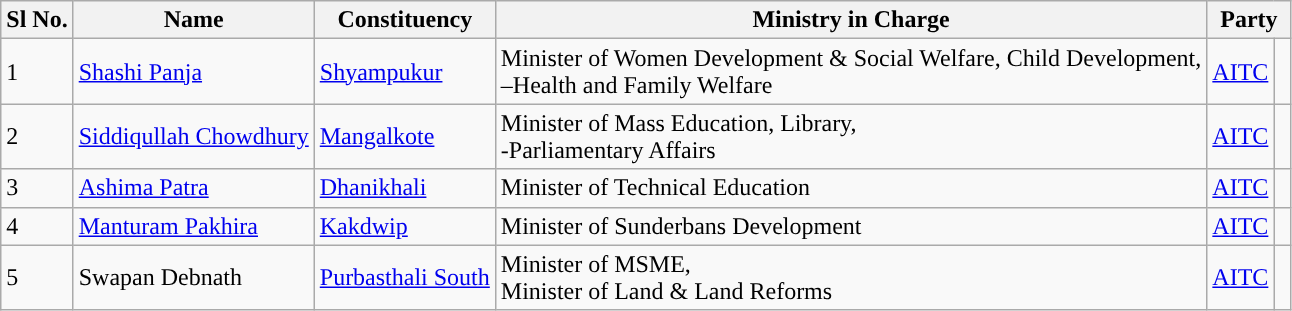<table class="wikitable">
<tr>
<th>Sl No.</th>
<th>Name</th>
<th>Constituency</th>
<th>Ministry in Charge</th>
<th colspan="2" scope="col">Party</th>
</tr>
<tr>
<td>1</td>
<td><a href='#'>Shashi Panja</a></td>
<td><a href='#'>Shyampukur</a></td>
<td>Minister of Women Development & Social Welfare, Child Development,<br>–Health and Family Welfare</td>
<td><a href='#'>AITC</a></td>
<td width="4px" style="background-color: "></td>
</tr>
<tr>
<td>2</td>
<td><a href='#'>Siddiqullah Chowdhury</a></td>
<td><a href='#'>Mangalkote</a></td>
<td>Minister of Mass Education, Library,<br>-Parliamentary Affairs</td>
<td><a href='#'>AITC</a></td>
<td width="4px" style="background-color: "></td>
</tr>
<tr>
<td>3</td>
<td><a href='#'>Ashima Patra</a></td>
<td><a href='#'>Dhanikhali</a></td>
<td>Minister of Technical Education</td>
<td><a href='#'>AITC</a></td>
<td width="4px" style="background-color: "></td>
</tr>
<tr>
<td>4</td>
<td><a href='#'>Manturam Pakhira</a></td>
<td><a href='#'>Kakdwip</a></td>
<td>Minister of Sunderbans Development</td>
<td><a href='#'>AITC</a></td>
<td width="4px" style="background-color: "></td>
</tr>
<tr>
<td>5</td>
<td>Swapan Debnath</td>
<td><a href='#'>Purbasthali South</a></td>
<td>Minister of MSME,<br> Minister of Land & Land Reforms</td>
<td><a href='#'>AITC</a></td>
<td width="4px" style="background-color: "></td>
</tr>
</table>
